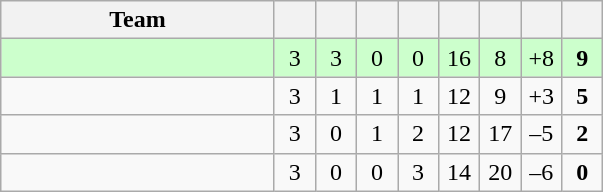<table class="wikitable" style="text-align: center;">
<tr>
<th style="width:175px;">Team</th>
<th width="20"></th>
<th width="20"></th>
<th width="20"></th>
<th width="20"></th>
<th width="20"></th>
<th width="20"></th>
<th width="20"></th>
<th width="20"></th>
</tr>
<tr style="background:#cfc;">
<td align=left></td>
<td>3</td>
<td>3</td>
<td>0</td>
<td>0</td>
<td>16</td>
<td>8</td>
<td>+8</td>
<td><strong>9</strong></td>
</tr>
<tr>
<td align=left></td>
<td>3</td>
<td>1</td>
<td>1</td>
<td>1</td>
<td>12</td>
<td>9</td>
<td>+3</td>
<td><strong>5</strong></td>
</tr>
<tr>
<td align=left></td>
<td>3</td>
<td>0</td>
<td>1</td>
<td>2</td>
<td>12</td>
<td>17</td>
<td>–5</td>
<td><strong>2</strong></td>
</tr>
<tr>
<td align=left></td>
<td>3</td>
<td>0</td>
<td>0</td>
<td>3</td>
<td>14</td>
<td>20</td>
<td>–6</td>
<td><strong>0</strong></td>
</tr>
</table>
